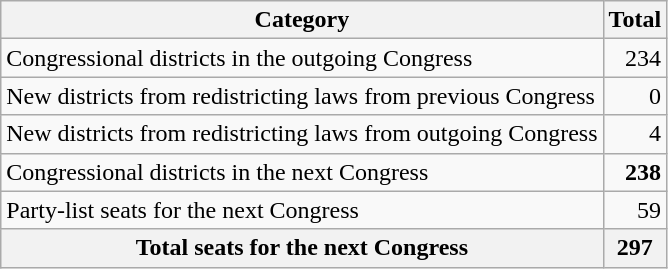<table class="wikitable">
<tr>
<th>Category</th>
<th>Total</th>
</tr>
<tr>
<td>Congressional districts in the outgoing Congress</td>
<td align="right">234</td>
</tr>
<tr>
<td>New districts from redistricting laws from previous Congress</td>
<td align="right">0</td>
</tr>
<tr>
<td>New districts from redistricting laws from outgoing Congress</td>
<td align="right">4</td>
</tr>
<tr>
<td>Congressional districts in the next Congress</td>
<td align="right"><strong>238</strong></td>
</tr>
<tr>
<td>Party-list seats for the next Congress</td>
<td align="right">59</td>
</tr>
<tr>
<th>Total seats for the next Congress</th>
<th align="right">297</th>
</tr>
</table>
